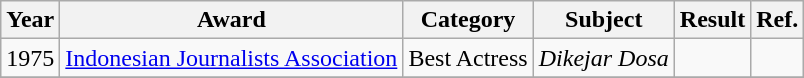<table class="wikitable">
<tr>
<th>Year</th>
<th>Award</th>
<th>Category</th>
<th>Subject</th>
<th>Result</th>
<th>Ref.</th>
</tr>
<tr>
<td>1975</td>
<td><a href='#'>Indonesian Journalists Association</a></td>
<td>Best Actress</td>
<td><em>Dikejar Dosa</em></td>
<td></td>
<td></td>
</tr>
<tr>
</tr>
</table>
